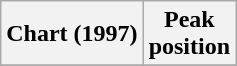<table class="wikitable sortable plainrowheaders" style="text-align:center;">
<tr>
<th>Chart (1997)</th>
<th>Peak<br>position</th>
</tr>
<tr>
</tr>
</table>
